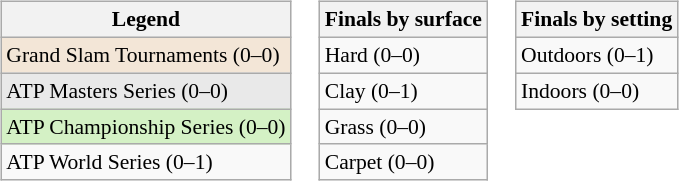<table>
<tr valign=top>
<td><br><table class=wikitable style=font-size:90%>
<tr>
<th>Legend</th>
</tr>
<tr style="background:#f3e6d7;">
<td>Grand Slam Tournaments (0–0)</td>
</tr>
<tr style="background:#e9e9e9;">
<td>ATP Masters Series (0–0)</td>
</tr>
<tr style="background:#d4f1c5;">
<td>ATP Championship Series (0–0)</td>
</tr>
<tr>
<td>ATP World Series (0–1)</td>
</tr>
</table>
</td>
<td><br><table class=wikitable style=font-size:90%>
<tr>
<th>Finals by surface</th>
</tr>
<tr>
<td>Hard (0–0)</td>
</tr>
<tr>
<td>Clay (0–1)</td>
</tr>
<tr>
<td>Grass (0–0)</td>
</tr>
<tr>
<td>Carpet (0–0)</td>
</tr>
</table>
</td>
<td><br><table class=wikitable style=font-size:90%>
<tr>
<th>Finals by setting</th>
</tr>
<tr>
<td>Outdoors (0–1)</td>
</tr>
<tr>
<td>Indoors (0–0)</td>
</tr>
</table>
</td>
</tr>
</table>
